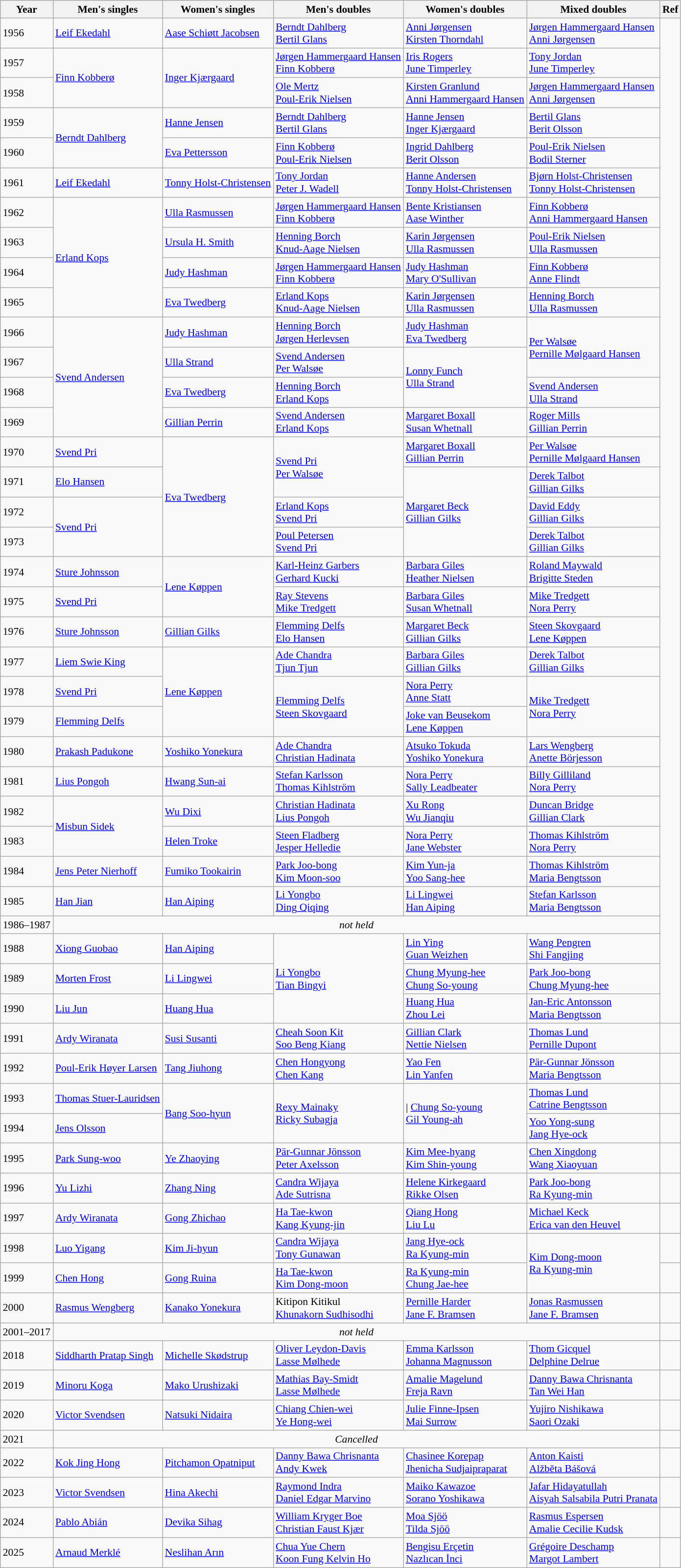<table class=wikitable style="font-size:90%;">
<tr>
<th>Year</th>
<th>Men's singles</th>
<th>Women's singles</th>
<th>Men's doubles</th>
<th>Women's doubles</th>
<th>Mixed doubles</th>
<th>Ref</th>
</tr>
<tr>
<td>1956</td>
<td> <a href='#'>Leif Ekedahl</a></td>
<td> <a href='#'>Aase Schiøtt Jacobsen</a></td>
<td> <a href='#'>Berndt Dahlberg</a><br> <a href='#'>Bertil Glans</a></td>
<td> <a href='#'>Anni Jørgensen</a><br> <a href='#'>Kirsten Thorndahl</a></td>
<td> <a href='#'>Jørgen Hammergaard Hansen</a><br> <a href='#'>Anni Jørgensen</a></td>
</tr>
<tr>
<td>1957</td>
<td rowspan="2"> <a href='#'>Finn Kobberø</a></td>
<td rowspan="2"> <a href='#'>Inger Kjærgaard</a></td>
<td> <a href='#'>Jørgen Hammergaard Hansen</a><br> <a href='#'>Finn Kobberø</a></td>
<td> <a href='#'>Iris Rogers</a><br> <a href='#'>June Timperley</a></td>
<td> <a href='#'>Tony Jordan</a><br> <a href='#'>June Timperley</a></td>
</tr>
<tr>
<td>1958</td>
<td> <a href='#'>Ole Mertz</a><br> <a href='#'>Poul-Erik Nielsen</a></td>
<td> <a href='#'>Kirsten Granlund</a><br> <a href='#'>Anni Hammergaard Hansen</a></td>
<td> <a href='#'>Jørgen Hammergaard Hansen</a><br> <a href='#'>Anni Jørgensen</a></td>
</tr>
<tr>
<td>1959</td>
<td rowspan="2"> <a href='#'>Berndt Dahlberg</a></td>
<td> <a href='#'>Hanne Jensen</a></td>
<td> <a href='#'>Berndt Dahlberg</a><br> <a href='#'>Bertil Glans</a></td>
<td> <a href='#'>Hanne Jensen</a><br> <a href='#'>Inger Kjærgaard</a></td>
<td> <a href='#'>Bertil Glans</a><br> <a href='#'>Berit Olsson</a></td>
</tr>
<tr>
<td>1960</td>
<td> <a href='#'>Eva Pettersson</a></td>
<td> <a href='#'>Finn Kobberø</a><br> <a href='#'>Poul-Erik Nielsen</a></td>
<td> <a href='#'>Ingrid Dahlberg</a><br> <a href='#'>Berit Olsson</a></td>
<td> <a href='#'>Poul-Erik Nielsen</a><br> <a href='#'>Bodil Sterner</a></td>
</tr>
<tr>
<td>1961</td>
<td> <a href='#'>Leif Ekedahl</a></td>
<td> <a href='#'>Tonny Holst-Christensen</a></td>
<td> <a href='#'>Tony Jordan</a><br> <a href='#'>Peter J. Wadell</a></td>
<td> <a href='#'>Hanne Andersen</a><br> <a href='#'>Tonny Holst-Christensen</a></td>
<td> <a href='#'>Bjørn Holst-Christensen</a><br> <a href='#'>Tonny Holst-Christensen</a></td>
</tr>
<tr>
<td>1962</td>
<td rowspan="4"> <a href='#'>Erland Kops</a></td>
<td> <a href='#'>Ulla Rasmussen</a></td>
<td> <a href='#'>Jørgen Hammergaard Hansen</a><br> <a href='#'>Finn Kobberø</a></td>
<td> <a href='#'>Bente Kristiansen</a><br> <a href='#'>Aase Winther</a></td>
<td> <a href='#'>Finn Kobberø</a><br> <a href='#'>Anni Hammergaard Hansen</a></td>
</tr>
<tr>
<td>1963</td>
<td> <a href='#'>Ursula H. Smith</a></td>
<td> <a href='#'>Henning Borch</a><br> <a href='#'>Knud-Aage Nielsen</a></td>
<td> <a href='#'>Karin Jørgensen</a><br> <a href='#'>Ulla Rasmussen</a></td>
<td> <a href='#'>Poul-Erik Nielsen</a><br> <a href='#'>Ulla Rasmussen</a></td>
</tr>
<tr>
<td>1964</td>
<td> <a href='#'>Judy Hashman</a></td>
<td> <a href='#'>Jørgen Hammergaard Hansen</a><br> <a href='#'>Finn Kobberø</a></td>
<td> <a href='#'>Judy Hashman</a><br> <a href='#'>Mary O'Sullivan</a></td>
<td> <a href='#'>Finn Kobberø</a><br> <a href='#'>Anne Flindt</a></td>
</tr>
<tr>
<td>1965</td>
<td> <a href='#'>Eva Twedberg</a></td>
<td> <a href='#'>Erland Kops</a><br> <a href='#'>Knud-Aage Nielsen</a></td>
<td> <a href='#'>Karin Jørgensen</a><br> <a href='#'>Ulla Rasmussen</a></td>
<td> <a href='#'>Henning Borch</a><br> <a href='#'>Ulla Rasmussen</a></td>
</tr>
<tr>
<td>1966</td>
<td rowspan="4"> <a href='#'>Svend Andersen</a></td>
<td> <a href='#'>Judy Hashman</a></td>
<td> <a href='#'>Henning Borch</a><br> <a href='#'>Jørgen Herlevsen</a></td>
<td> <a href='#'>Judy Hashman</a><br> <a href='#'>Eva Twedberg</a></td>
<td rowspan="2"> <a href='#'>Per Walsøe</a><br> <a href='#'>Pernille Mølgaard Hansen</a></td>
</tr>
<tr>
<td>1967</td>
<td> <a href='#'>Ulla Strand</a></td>
<td> <a href='#'>Svend Andersen</a><br> <a href='#'>Per Walsøe</a></td>
<td rowspan="2"> <a href='#'>Lonny Funch</a><br> <a href='#'>Ulla Strand</a></td>
</tr>
<tr>
<td>1968</td>
<td> <a href='#'>Eva Twedberg</a></td>
<td> <a href='#'>Henning Borch</a><br> <a href='#'>Erland Kops</a></td>
<td> <a href='#'>Svend Andersen</a><br> <a href='#'>Ulla Strand</a></td>
</tr>
<tr>
<td>1969</td>
<td> <a href='#'>Gillian Perrin</a></td>
<td> <a href='#'>Svend Andersen</a><br> <a href='#'>Erland Kops</a></td>
<td> <a href='#'>Margaret Boxall</a><br> <a href='#'>Susan Whetnall</a></td>
<td> <a href='#'>Roger Mills</a><br> <a href='#'>Gillian Perrin</a></td>
</tr>
<tr>
<td>1970</td>
<td> <a href='#'>Svend Pri</a></td>
<td rowspan="4"> <a href='#'>Eva Twedberg</a></td>
<td rowspan="2"> <a href='#'>Svend Pri</a><br> <a href='#'>Per Walsøe</a></td>
<td> <a href='#'>Margaret Boxall</a><br> <a href='#'>Gillian Perrin</a></td>
<td> <a href='#'>Per Walsøe</a><br> <a href='#'>Pernille Mølgaard Hansen</a></td>
</tr>
<tr>
<td>1971</td>
<td> <a href='#'>Elo Hansen</a></td>
<td rowspan="3"> <a href='#'>Margaret Beck</a><br> <a href='#'>Gillian Gilks</a></td>
<td> <a href='#'>Derek Talbot</a><br> <a href='#'>Gillian Gilks</a></td>
</tr>
<tr>
<td>1972</td>
<td rowspan="2"> <a href='#'>Svend Pri</a></td>
<td> <a href='#'>Erland Kops</a><br> <a href='#'>Svend Pri</a></td>
<td> <a href='#'>David Eddy</a><br> <a href='#'>Gillian Gilks</a></td>
</tr>
<tr>
<td>1973</td>
<td> <a href='#'>Poul Petersen</a><br> <a href='#'>Svend Pri</a></td>
<td> <a href='#'>Derek Talbot</a><br> <a href='#'>Gillian Gilks</a></td>
</tr>
<tr>
<td>1974</td>
<td> <a href='#'>Sture Johnsson</a></td>
<td rowspan="2"> <a href='#'>Lene Køppen</a></td>
<td> <a href='#'>Karl-Heinz Garbers</a><br> <a href='#'>Gerhard Kucki</a></td>
<td> <a href='#'>Barbara Giles</a><br> <a href='#'>Heather Nielsen</a></td>
<td> <a href='#'>Roland Maywald</a><br> <a href='#'>Brigitte Steden</a></td>
</tr>
<tr>
<td>1975</td>
<td> <a href='#'>Svend Pri</a></td>
<td> <a href='#'>Ray Stevens</a><br> <a href='#'>Mike Tredgett</a></td>
<td> <a href='#'>Barbara Giles</a><br> <a href='#'>Susan Whetnall</a></td>
<td> <a href='#'>Mike Tredgett</a><br> <a href='#'>Nora Perry</a></td>
</tr>
<tr>
<td>1976</td>
<td> <a href='#'>Sture Johnsson</a></td>
<td> <a href='#'>Gillian Gilks</a></td>
<td> <a href='#'>Flemming Delfs</a><br> <a href='#'>Elo Hansen</a></td>
<td> <a href='#'>Margaret Beck</a><br> <a href='#'>Gillian Gilks</a></td>
<td> <a href='#'>Steen Skovgaard</a><br> <a href='#'>Lene Køppen</a></td>
</tr>
<tr>
<td>1977</td>
<td> <a href='#'>Liem Swie King</a></td>
<td rowspan="3"> <a href='#'>Lene Køppen</a></td>
<td> <a href='#'>Ade Chandra</a><br> <a href='#'>Tjun Tjun</a></td>
<td> <a href='#'>Barbara Giles</a><br> <a href='#'>Gillian Gilks</a></td>
<td> <a href='#'>Derek Talbot</a><br> <a href='#'>Gillian Gilks</a></td>
</tr>
<tr>
<td>1978</td>
<td> <a href='#'>Svend Pri</a></td>
<td rowspan="2"> <a href='#'>Flemming Delfs</a><br> <a href='#'>Steen Skovgaard</a></td>
<td> <a href='#'>Nora Perry</a><br> <a href='#'>Anne Statt</a></td>
<td rowspan="2"> <a href='#'>Mike Tredgett</a><br> <a href='#'>Nora Perry</a></td>
</tr>
<tr>
<td>1979</td>
<td> <a href='#'>Flemming Delfs</a></td>
<td> <a href='#'>Joke van Beusekom</a><br> <a href='#'>Lene Køppen</a></td>
</tr>
<tr>
<td>1980</td>
<td> <a href='#'>Prakash Padukone</a></td>
<td> <a href='#'>Yoshiko Yonekura</a></td>
<td> <a href='#'>Ade Chandra</a><br> <a href='#'>Christian Hadinata</a></td>
<td> <a href='#'>Atsuko Tokuda</a><br> <a href='#'>Yoshiko Yonekura</a></td>
<td> <a href='#'>Lars Wengberg</a><br> <a href='#'>Anette Börjesson</a></td>
</tr>
<tr>
<td>1981</td>
<td> <a href='#'>Lius Pongoh</a></td>
<td> <a href='#'>Hwang Sun-ai</a></td>
<td> <a href='#'>Stefan Karlsson</a><br> <a href='#'>Thomas Kihlström</a></td>
<td> <a href='#'>Nora Perry</a><br> <a href='#'>Sally Leadbeater</a></td>
<td> <a href='#'>Billy Gilliland</a><br> <a href='#'>Nora Perry</a></td>
</tr>
<tr>
<td>1982</td>
<td rowspan="2"> <a href='#'>Misbun Sidek</a></td>
<td> <a href='#'>Wu Dixi</a></td>
<td> <a href='#'>Christian Hadinata</a><br> <a href='#'>Lius Pongoh</a></td>
<td> <a href='#'>Xu Rong</a><br> <a href='#'>Wu Jianqiu</a></td>
<td> <a href='#'>Duncan Bridge</a><br> <a href='#'>Gillian Clark</a></td>
</tr>
<tr>
<td>1983</td>
<td> <a href='#'>Helen Troke</a></td>
<td> <a href='#'>Steen Fladberg</a><br> <a href='#'>Jesper Helledie</a></td>
<td> <a href='#'>Nora Perry</a><br> <a href='#'>Jane Webster</a></td>
<td> <a href='#'>Thomas Kihlström</a><br> <a href='#'>Nora Perry</a></td>
</tr>
<tr>
<td>1984</td>
<td> <a href='#'>Jens Peter Nierhoff</a></td>
<td> <a href='#'>Fumiko Tookairin</a></td>
<td> <a href='#'>Park Joo-bong</a><br> <a href='#'>Kim Moon-soo</a></td>
<td> <a href='#'>Kim Yun-ja</a><br> <a href='#'>Yoo Sang-hee</a></td>
<td> <a href='#'>Thomas Kihlström</a><br> <a href='#'>Maria Bengtsson</a></td>
</tr>
<tr>
<td>1985</td>
<td> <a href='#'>Han Jian</a></td>
<td> <a href='#'>Han Aiping</a></td>
<td> <a href='#'>Li Yongbo</a><br> <a href='#'>Ding Qiqing</a></td>
<td> <a href='#'>Li Lingwei</a><br> <a href='#'>Han Aiping</a></td>
<td> <a href='#'>Stefan Karlsson</a><br> <a href='#'>Maria Bengtsson</a></td>
</tr>
<tr>
<td>1986–1987</td>
<td colspan="5" style="text-align:center;"><em>not held</em></td>
</tr>
<tr>
<td>1988</td>
<td> <a href='#'>Xiong Guobao</a></td>
<td> <a href='#'>Han Aiping</a></td>
<td rowspan="3"> <a href='#'>Li Yongbo</a><br> <a href='#'>Tian Bingyi</a></td>
<td> <a href='#'>Lin Ying</a><br> <a href='#'>Guan Weizhen</a></td>
<td> <a href='#'>Wang Pengren</a><br> <a href='#'>Shi Fangjing</a></td>
</tr>
<tr>
<td>1989</td>
<td> <a href='#'>Morten Frost</a></td>
<td> <a href='#'>Li Lingwei</a></td>
<td> <a href='#'>Chung Myung-hee</a><br> <a href='#'>Chung So-young</a></td>
<td> <a href='#'>Park Joo-bong</a><br> <a href='#'>Chung Myung-hee</a></td>
</tr>
<tr>
<td>1990</td>
<td> <a href='#'>Liu Jun</a></td>
<td> <a href='#'>Huang Hua</a></td>
<td> <a href='#'>Huang Hua</a><br> <a href='#'>Zhou Lei</a></td>
<td> <a href='#'>Jan-Eric Antonsson</a><br> <a href='#'>Maria Bengtsson</a></td>
</tr>
<tr>
<td>1991</td>
<td> <a href='#'>Ardy Wiranata</a></td>
<td> <a href='#'>Susi Susanti</a></td>
<td> <a href='#'>Cheah Soon Kit</a><br> <a href='#'>Soo Beng Kiang</a></td>
<td> <a href='#'>Gillian Clark</a><br> <a href='#'>Nettie Nielsen</a></td>
<td> <a href='#'>Thomas Lund</a><br> <a href='#'>Pernille Dupont</a></td>
<td></td>
</tr>
<tr>
<td>1992</td>
<td> <a href='#'>Poul-Erik Høyer Larsen</a></td>
<td> <a href='#'>Tang Jiuhong</a></td>
<td> <a href='#'>Chen Hongyong</a><br> <a href='#'>Chen Kang</a></td>
<td> <a href='#'>Yao Fen</a><br> <a href='#'>Lin Yanfen</a></td>
<td> <a href='#'>Pär-Gunnar Jönsson</a><br> <a href='#'>Maria Bengtsson</a></td>
<td></td>
</tr>
<tr>
<td>1993</td>
<td> <a href='#'>Thomas Stuer-Lauridsen</a></td>
<td rowspan="2"> <a href='#'>Bang Soo-hyun</a></td>
<td rowspan="2"> <a href='#'>Rexy Mainaky</a><br> <a href='#'>Ricky Subagja</a></td>
<td rowspan="2">| <a href='#'>Chung So-young</a><br> <a href='#'>Gil Young-ah</a></td>
<td> <a href='#'>Thomas Lund</a><br> <a href='#'>Catrine Bengtsson</a></td>
<td></td>
</tr>
<tr>
<td>1994</td>
<td> <a href='#'>Jens Olsson</a></td>
<td> <a href='#'>Yoo Yong-sung</a><br> <a href='#'>Jang Hye-ock</a></td>
<td></td>
</tr>
<tr>
<td>1995</td>
<td> <a href='#'>Park Sung-woo</a></td>
<td> <a href='#'>Ye Zhaoying</a></td>
<td> <a href='#'>Pär-Gunnar Jönsson</a><br> <a href='#'>Peter Axelsson</a></td>
<td> <a href='#'>Kim Mee-hyang</a><br> <a href='#'>Kim Shin-young</a></td>
<td> <a href='#'>Chen Xingdong</a><br> <a href='#'>Wang Xiaoyuan</a></td>
<td></td>
</tr>
<tr>
<td>1996</td>
<td> <a href='#'>Yu Lizhi</a></td>
<td> <a href='#'>Zhang Ning</a></td>
<td> <a href='#'>Candra Wijaya</a><br> <a href='#'>Ade Sutrisna</a></td>
<td> <a href='#'>Helene Kirkegaard</a><br> <a href='#'>Rikke Olsen</a></td>
<td> <a href='#'>Park Joo-bong</a><br> <a href='#'>Ra Kyung-min</a></td>
<td></td>
</tr>
<tr>
<td>1997</td>
<td> <a href='#'>Ardy Wiranata</a></td>
<td> <a href='#'>Gong Zhichao</a></td>
<td> <a href='#'>Ha Tae-kwon</a><br> <a href='#'>Kang Kyung-jin</a></td>
<td> <a href='#'>Qiang Hong</a><br> <a href='#'>Liu Lu</a></td>
<td> <a href='#'>Michael Keck</a><br> <a href='#'>Erica van den Heuvel</a></td>
<td></td>
</tr>
<tr>
<td>1998</td>
<td> <a href='#'>Luo Yigang</a></td>
<td> <a href='#'>Kim Ji-hyun</a></td>
<td> <a href='#'>Candra Wijaya</a><br> <a href='#'>Tony Gunawan</a></td>
<td> <a href='#'>Jang Hye-ock</a><br> <a href='#'>Ra Kyung-min</a></td>
<td rowspan="2"> <a href='#'>Kim Dong-moon</a><br> <a href='#'>Ra Kyung-min</a></td>
<td></td>
</tr>
<tr>
<td>1999</td>
<td> <a href='#'>Chen Hong</a></td>
<td> <a href='#'>Gong Ruina</a></td>
<td> <a href='#'>Ha Tae-kwon</a><br> <a href='#'>Kim Dong-moon</a></td>
<td> <a href='#'>Ra Kyung-min</a><br> <a href='#'>Chung Jae-hee</a></td>
<td></td>
</tr>
<tr>
<td>2000</td>
<td> <a href='#'>Rasmus Wengberg</a></td>
<td> <a href='#'>Kanako Yonekura</a></td>
<td> Kitipon Kitikul<br> <a href='#'>Khunakorn Sudhisodhi</a></td>
<td> <a href='#'>Pernille Harder</a><br> <a href='#'>Jane F. Bramsen</a></td>
<td> <a href='#'>Jonas Rasmussen</a><br> <a href='#'>Jane F. Bramsen</a></td>
<td></td>
</tr>
<tr>
<td>2001–2017</td>
<td colspan="5" style="text-align:center;"><em>not held</em></td>
</tr>
<tr>
<td>2018</td>
<td> <a href='#'>Siddharth Pratap Singh</a></td>
<td> <a href='#'>Michelle Skødstrup</a></td>
<td> <a href='#'>Oliver Leydon-Davis</a><br> <a href='#'>Lasse Mølhede</a></td>
<td> <a href='#'>Emma Karlsson</a><br> <a href='#'>Johanna Magnusson</a></td>
<td> <a href='#'>Thom Gicquel</a><br> <a href='#'>Delphine Delrue</a></td>
<td></td>
</tr>
<tr>
<td>2019</td>
<td> <a href='#'>Minoru Koga</a></td>
<td> <a href='#'>Mako Urushizaki</a></td>
<td> <a href='#'>Mathias Bay-Smidt</a><br> <a href='#'>Lasse Mølhede</a></td>
<td> <a href='#'>Amalie Magelund</a><br> <a href='#'>Freja Ravn</a></td>
<td> <a href='#'>Danny Bawa Chrisnanta</a><br> <a href='#'>Tan Wei Han</a></td>
<td></td>
</tr>
<tr>
<td>2020</td>
<td> <a href='#'>Victor Svendsen</a></td>
<td> <a href='#'>Natsuki Nidaira</a></td>
<td> <a href='#'>Chiang Chien-wei</a><br> <a href='#'>Ye Hong-wei</a></td>
<td> <a href='#'>Julie Finne-Ipsen</a><br> <a href='#'>Mai Surrow</a></td>
<td> <a href='#'>Yujiro Nishikawa</a><br> <a href='#'>Saori Ozaki</a></td>
<td></td>
</tr>
<tr>
<td>2021</td>
<td colspan="5" align="center"><em>Cancelled</em></td>
<td></td>
</tr>
<tr>
<td>2022</td>
<td> <a href='#'>Kok Jing Hong</a></td>
<td> <a href='#'>Pitchamon Opatniput</a></td>
<td> <a href='#'>Danny Bawa Chrisnanta</a><br> <a href='#'>Andy Kwek</a></td>
<td> <a href='#'>Chasinee Korepap</a><br> <a href='#'>Jhenicha Sudjaipraparat</a></td>
<td> <a href='#'>Anton Kaisti</a><br> <a href='#'>Alžběta Bášová</a></td>
<td></td>
</tr>
<tr>
<td>2023</td>
<td> <a href='#'>Victor Svendsen</a></td>
<td> <a href='#'>Hina Akechi</a></td>
<td> <a href='#'>Raymond Indra</a><br> <a href='#'>Daniel Edgar Marvino</a></td>
<td> <a href='#'>Maiko Kawazoe</a><br> <a href='#'>Sorano Yoshikawa</a></td>
<td> <a href='#'>Jafar Hidayatullah</a><br> <a href='#'>Aisyah Salsabila Putri Pranata</a></td>
<td></td>
</tr>
<tr>
<td>2024</td>
<td> <a href='#'>Pablo Abián</a></td>
<td> <a href='#'>Devika Sihag</a></td>
<td> <a href='#'>William Kryger Boe</a><br> <a href='#'>Christian Faust Kjær</a></td>
<td> <a href='#'>Moa Sjöö</a><br> <a href='#'>Tilda Sjöö</a></td>
<td> <a href='#'>Rasmus Espersen</a><br> <a href='#'>Amalie Cecilie Kudsk</a></td>
<td></td>
</tr>
<tr>
<td>2025</td>
<td> <a href='#'>Arnaud Merklé</a></td>
<td> <a href='#'>Neslihan Arın</a></td>
<td> <a href='#'>Chua Yue Chern</a><br> <a href='#'>Koon Fung Kelvin Ho</a></td>
<td> <a href='#'>Bengisu Erçetin</a><br> <a href='#'>Nazlıcan İnci</a></td>
<td> <a href='#'>Grégoire Deschamp</a><br> <a href='#'>Margot Lambert</a></td>
<td></td>
</tr>
</table>
